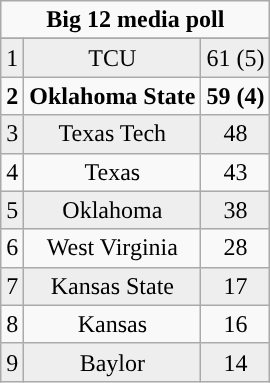<table class="wikitable" style="display: inline-table;">
<tr>
<td align="center" Colspan="3"><strong>Big 12 media poll</strong></td>
</tr>
<tr align="center">
</tr>
<tr align="center" style="background:#eeeeee;">
<td>1</td>
<td>TCU</td>
<td>61 (5)</td>
</tr>
<tr align="center">
<td><strong>2</strong></td>
<td><strong>Oklahoma State</strong></td>
<td><strong>59 (4)</strong></td>
</tr>
<tr align="center" style="background:#eeeeee;">
<td>3</td>
<td>Texas Tech</td>
<td>48</td>
</tr>
<tr align="center">
<td>4</td>
<td>Texas</td>
<td>43</td>
</tr>
<tr align="center" style="background:#eeeeee;">
<td>5</td>
<td>Oklahoma</td>
<td>38</td>
</tr>
<tr align="center">
<td>6</td>
<td>West Virginia</td>
<td>28</td>
</tr>
<tr align="center" style="background:#eeeeee;">
<td>7</td>
<td>Kansas State</td>
<td>17</td>
</tr>
<tr align="center">
<td>8</td>
<td>Kansas</td>
<td>16</td>
</tr>
<tr align="center" style="background:#eeeeee;">
<td>9</td>
<td>Baylor</td>
<td>14</td>
</tr>
</table>
